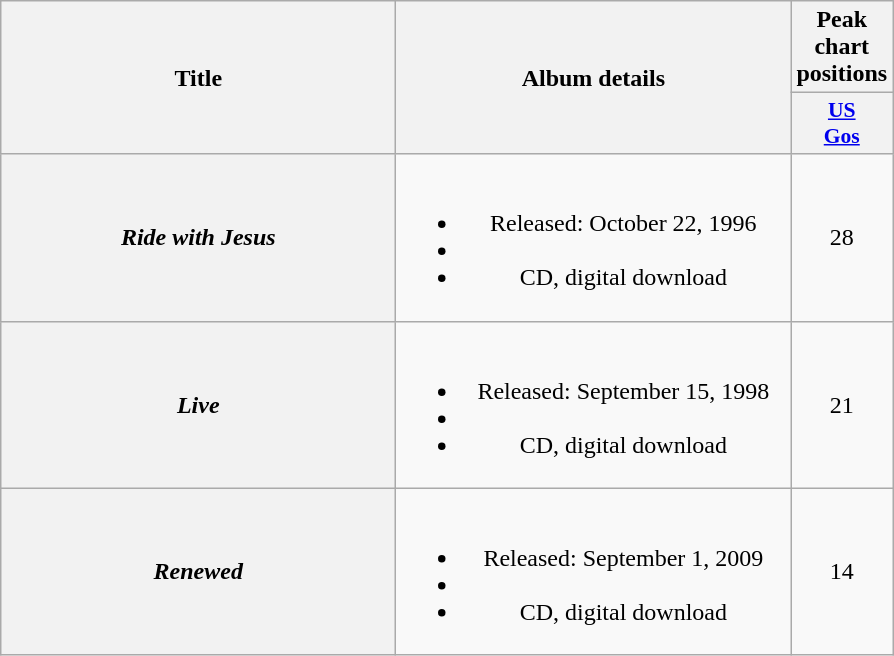<table class="wikitable plainrowheaders" style="text-align:center;">
<tr>
<th scope="col" rowspan="2" style="width:16em;">Title</th>
<th scope="col" rowspan="2" style="width:16em;">Album details</th>
<th scope="col" colspan="1">Peak chart positions</th>
</tr>
<tr>
<th style="width:3em; font-size:90%"><a href='#'>US<br>Gos</a></th>
</tr>
<tr>
<th scope="row"><em>Ride with Jesus</em></th>
<td><br><ul><li>Released: October 22, 1996</li><li></li><li>CD, digital download</li></ul></td>
<td>28</td>
</tr>
<tr>
<th scope="row"><em>Live</em></th>
<td><br><ul><li>Released: September 15, 1998</li><li></li><li>CD, digital download</li></ul></td>
<td>21</td>
</tr>
<tr>
<th scope="row"><em>Renewed</em></th>
<td><br><ul><li>Released: September 1, 2009</li><li></li><li>CD, digital download</li></ul></td>
<td>14</td>
</tr>
</table>
